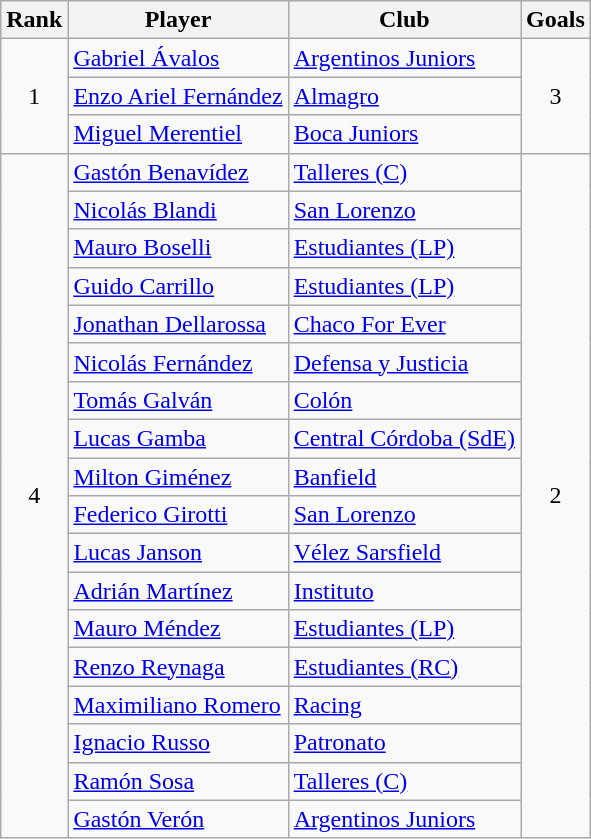<table class=wikitable border=1>
<tr>
<th>Rank</th>
<th>Player</th>
<th>Club</th>
<th>Goals</th>
</tr>
<tr>
<td align=center rowspan=3>1</td>
<td> <a href='#'>Gabriel Ávalos</a></td>
<td><a href='#'>Argentinos Juniors</a></td>
<td align=center rowspan=3>3</td>
</tr>
<tr>
<td> <a href='#'>Enzo Ariel Fernández</a></td>
<td><a href='#'>Almagro</a></td>
</tr>
<tr>
<td> <a href='#'>Miguel Merentiel</a></td>
<td><a href='#'>Boca Juniors</a></td>
</tr>
<tr>
<td align=center rowspan=18>4</td>
<td> <a href='#'>Gastón Benavídez</a></td>
<td><a href='#'>Talleres (C)</a></td>
<td align=center rowspan=18>2</td>
</tr>
<tr>
<td> <a href='#'>Nicolás Blandi</a></td>
<td><a href='#'>San Lorenzo</a></td>
</tr>
<tr>
<td> <a href='#'>Mauro Boselli</a></td>
<td><a href='#'>Estudiantes (LP)</a></td>
</tr>
<tr>
<td> <a href='#'>Guido Carrillo</a></td>
<td><a href='#'>Estudiantes (LP)</a></td>
</tr>
<tr>
<td> <a href='#'>Jonathan Dellarossa</a></td>
<td><a href='#'>Chaco For Ever</a></td>
</tr>
<tr>
<td> <a href='#'>Nicolás Fernández</a></td>
<td><a href='#'>Defensa y Justicia</a></td>
</tr>
<tr>
<td> <a href='#'>Tomás Galván</a></td>
<td><a href='#'>Colón</a></td>
</tr>
<tr>
<td> <a href='#'>Lucas Gamba</a></td>
<td><a href='#'>Central Córdoba (SdE)</a></td>
</tr>
<tr>
<td> <a href='#'>Milton Giménez</a></td>
<td><a href='#'>Banfield</a></td>
</tr>
<tr>
<td> <a href='#'>Federico Girotti</a></td>
<td><a href='#'>San Lorenzo</a></td>
</tr>
<tr>
<td> <a href='#'>Lucas Janson</a></td>
<td><a href='#'>Vélez Sarsfield</a></td>
</tr>
<tr>
<td> <a href='#'>Adrián Martínez</a></td>
<td><a href='#'>Instituto</a></td>
</tr>
<tr>
<td> <a href='#'>Mauro Méndez</a></td>
<td><a href='#'>Estudiantes (LP)</a></td>
</tr>
<tr>
<td> <a href='#'>Renzo Reynaga</a></td>
<td><a href='#'>Estudiantes (RC)</a></td>
</tr>
<tr>
<td> <a href='#'>Maximiliano Romero</a></td>
<td><a href='#'>Racing</a></td>
</tr>
<tr>
<td> <a href='#'>Ignacio Russo</a></td>
<td><a href='#'>Patronato</a></td>
</tr>
<tr>
<td> <a href='#'>Ramón Sosa</a></td>
<td><a href='#'>Talleres (C)</a></td>
</tr>
<tr>
<td> <a href='#'>Gastón Verón</a></td>
<td><a href='#'>Argentinos Juniors</a></td>
</tr>
</table>
